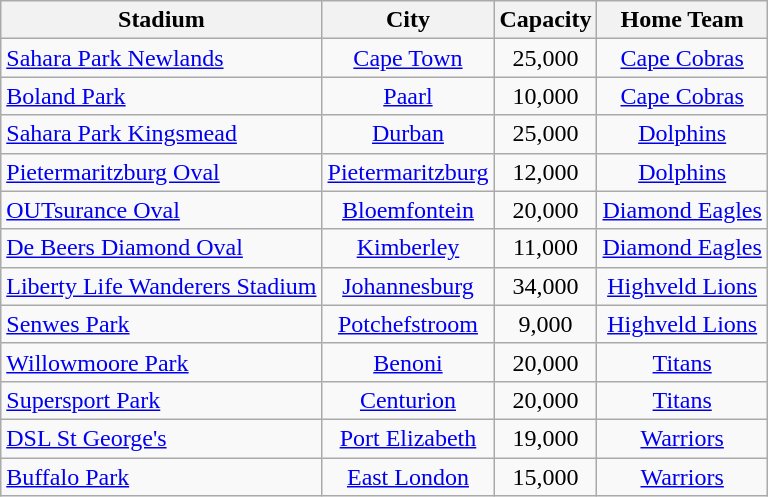<table class="wikitable sortable" style="text-align:center;">
<tr>
<th>Stadium</th>
<th>City</th>
<th>Capacity</th>
<th>Home Team</th>
</tr>
<tr>
<td style="text-align:left;"><a href='#'>Sahara Park Newlands</a></td>
<td><a href='#'>Cape Town</a></td>
<td>25,000</td>
<td><a href='#'>Cape Cobras</a></td>
</tr>
<tr>
<td style="text-align:left;"><a href='#'>Boland Park</a></td>
<td><a href='#'>Paarl</a></td>
<td>10,000</td>
<td><a href='#'>Cape Cobras</a></td>
</tr>
<tr>
<td style="text-align:left;"><a href='#'>Sahara Park Kingsmead</a></td>
<td><a href='#'>Durban</a></td>
<td>25,000</td>
<td><a href='#'>Dolphins</a></td>
</tr>
<tr>
<td style="text-align:left;"><a href='#'>Pietermaritzburg Oval</a></td>
<td><a href='#'>Pietermaritzburg</a></td>
<td>12,000</td>
<td><a href='#'>Dolphins</a></td>
</tr>
<tr>
<td style="text-align:left;"><a href='#'>OUTsurance Oval</a></td>
<td><a href='#'>Bloemfontein</a></td>
<td>20,000</td>
<td><a href='#'>Diamond Eagles</a></td>
</tr>
<tr>
<td style="text-align:left;"><a href='#'>De Beers Diamond Oval</a></td>
<td><a href='#'>Kimberley</a></td>
<td>11,000</td>
<td><a href='#'>Diamond Eagles</a></td>
</tr>
<tr>
<td style="text-align:left;"><a href='#'>Liberty Life Wanderers Stadium</a></td>
<td><a href='#'>Johannesburg</a></td>
<td>34,000</td>
<td><a href='#'>Highveld Lions</a></td>
</tr>
<tr>
<td style="text-align:left;"><a href='#'>Senwes Park</a></td>
<td><a href='#'>Potchefstroom</a></td>
<td>9,000</td>
<td><a href='#'>Highveld Lions</a></td>
</tr>
<tr>
<td style="text-align:left;"><a href='#'>Willowmoore Park</a></td>
<td><a href='#'>Benoni</a></td>
<td>20,000</td>
<td><a href='#'>Titans</a></td>
</tr>
<tr>
<td style="text-align:left;"><a href='#'>Supersport Park</a></td>
<td><a href='#'>Centurion</a></td>
<td>20,000</td>
<td><a href='#'>Titans</a></td>
</tr>
<tr>
<td style="text-align:left;"><a href='#'>DSL St George's</a></td>
<td><a href='#'>Port Elizabeth</a></td>
<td>19,000</td>
<td><a href='#'>Warriors</a></td>
</tr>
<tr>
<td style="text-align:left;"><a href='#'>Buffalo Park</a></td>
<td><a href='#'>East London</a></td>
<td>15,000</td>
<td><a href='#'>Warriors</a></td>
</tr>
</table>
